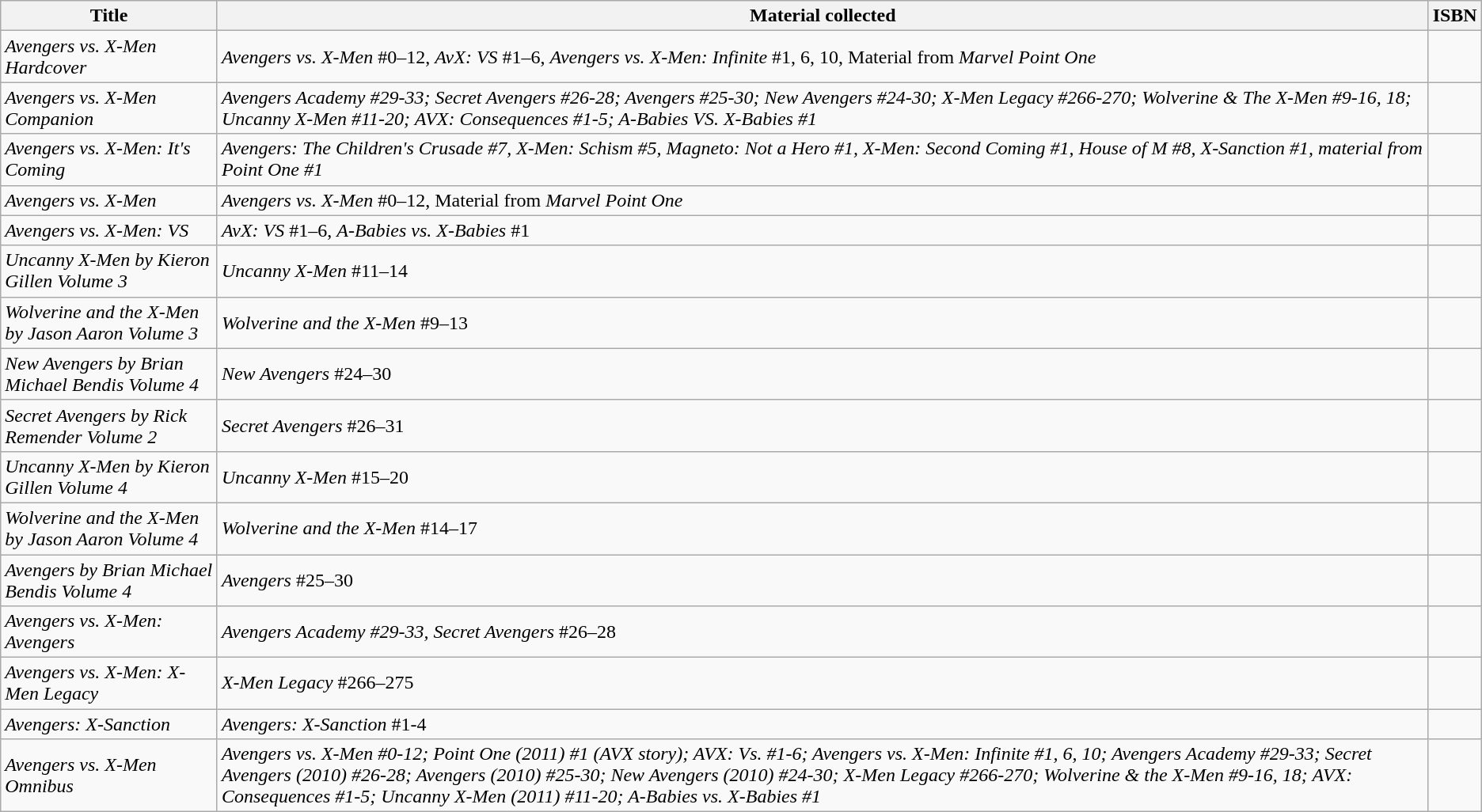<table class="wikitable">
<tr>
<th>Title</th>
<th>Material collected</th>
<th>ISBN</th>
</tr>
<tr>
<td><em>Avengers vs. X-Men Hardcover</em></td>
<td><em>Avengers vs. X-Men</em> #0–12, <em>AvX: VS</em> #1–6, <em>Avengers vs. X-Men: Infinite</em> #1, 6, 10, Material from <em>Marvel Point One</em></td>
<td style=white-space:nowrap></td>
</tr>
<tr>
<td><em>Avengers vs. X-Men Companion</em></td>
<td><em>Avengers Academy #29-33; Secret Avengers #26-28; Avengers #25-30; New Avengers #24-30; X-Men Legacy #266-270; Wolverine & The X-Men #9-16, 18; Uncanny X-Men #11-20; AVX: Consequences #1-5; A-Babies VS. X-Babies #1</em></td>
<td style=white-space:nowrap></td>
</tr>
<tr>
<td><em>Avengers vs. X-Men: It's Coming</em></td>
<td><em>Avengers: The Children's Crusade #7, X-Men: Schism #5, Magneto: Not a Hero #1, X-Men: Second Coming #1, House of M #8, X-Sanction #1, material from Point One #1</em></td>
<td></td>
</tr>
<tr>
<td><em>Avengers vs. X-Men</em></td>
<td><em>Avengers vs. X-Men</em> #0–12, Material from <em>Marvel Point One</em></td>
<td style=white-space:nowrap></td>
</tr>
<tr>
<td><em>Avengers vs. X-Men: VS</em></td>
<td><em>AvX: VS</em> #1–6, <em>A-Babies vs. X-Babies</em> #1</td>
<td style=white-space:nowrap></td>
</tr>
<tr>
<td><em>Uncanny X-Men by Kieron Gillen Volume 3</em></td>
<td><em>Uncanny X-Men</em> #11–14</td>
<td></td>
</tr>
<tr>
<td><em>Wolverine and the X-Men by Jason Aaron Volume 3</em></td>
<td><em>Wolverine and the X-Men</em> #9–13</td>
<td></td>
</tr>
<tr>
<td><em>New Avengers by Brian Michael Bendis Volume 4</em></td>
<td><em>New Avengers</em> #24–30</td>
<td></td>
</tr>
<tr>
<td><em>Secret Avengers by Rick Remender Volume 2</em></td>
<td><em>Secret Avengers</em> #26–31</td>
<td></td>
</tr>
<tr>
<td><em>Uncanny X-Men by Kieron Gillen Volume 4</em></td>
<td><em>Uncanny X-Men</em> #15–20</td>
<td></td>
</tr>
<tr>
<td><em>Wolverine and the X-Men by Jason Aaron Volume 4</em></td>
<td><em>Wolverine and the X-Men</em> #14–17</td>
<td></td>
</tr>
<tr>
<td><em>Avengers by Brian Michael Bendis Volume 4</em></td>
<td><em>Avengers</em> #25–30</td>
<td></td>
</tr>
<tr>
<td><em>Avengers vs. X-Men: Avengers</em></td>
<td><em>Avengers Academy #29-33, Secret Avengers</em> #26–28</td>
<td></td>
</tr>
<tr>
<td><em>Avengers vs. X-Men: X-Men Legacy</em></td>
<td><em>X-Men Legacy</em> #266–275</td>
<td></td>
</tr>
<tr>
<td><em>Avengers: X-Sanction</em></td>
<td><em>Avengers: X-Sanction</em> #1-4</td>
<td></td>
</tr>
<tr>
<td><em>Avengers vs. X-Men Omnibus</em></td>
<td><em>Avengers vs. X-Men #0-12; Point One (2011) #1 (AVX story); AVX: Vs. #1-6; Avengers vs. X-Men: Infinite #1, 6, 10; Avengers Academy #29-33; Secret Avengers (2010) #26-28; Avengers (2010) #25-30; New Avengers (2010) #24-30; X-Men Legacy #266-270; Wolverine & the X-Men #9-16, 18; AVX: Consequences #1-5; Uncanny X-Men (2011) #11-20; A-Babies vs. X-Babies #1</em></td>
<td></td>
</tr>
</table>
